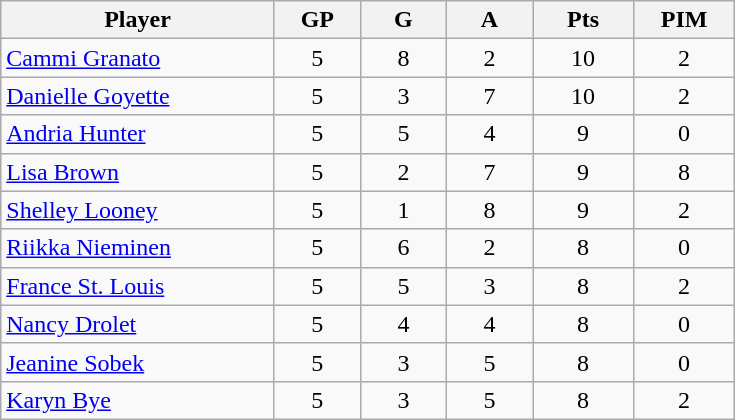<table class="wikitable sortable" style="text-align:center;">
<tr>
<th style="width:175px;">Player</th>
<th style="width:50px;">GP</th>
<th style="width:50px;">G</th>
<th style="width:50px;">A</th>
<th style="width:60px;">Pts</th>
<th style="width:60px;">PIM</th>
</tr>
<tr align=center>
<td align=left> <a href='#'>Cammi Granato</a></td>
<td>5</td>
<td>8</td>
<td>2</td>
<td>10</td>
<td>2</td>
</tr>
<tr align=center>
<td align=left> <a href='#'>Danielle Goyette</a></td>
<td>5</td>
<td>3</td>
<td>7</td>
<td>10</td>
<td>2</td>
</tr>
<tr align=center>
<td align=left> <a href='#'>Andria Hunter</a></td>
<td>5</td>
<td>5</td>
<td>4</td>
<td>9</td>
<td>0</td>
</tr>
<tr align=center>
<td align=left> <a href='#'>Lisa Brown</a></td>
<td>5</td>
<td>2</td>
<td>7</td>
<td>9</td>
<td>8</td>
</tr>
<tr align=center>
<td align=left> <a href='#'>Shelley Looney</a></td>
<td>5</td>
<td>1</td>
<td>8</td>
<td>9</td>
<td>2</td>
</tr>
<tr align=center>
<td align=left> <a href='#'>Riikka Nieminen</a></td>
<td>5</td>
<td>6</td>
<td>2</td>
<td>8</td>
<td>0</td>
</tr>
<tr align=center>
<td align=left> <a href='#'>France St. Louis</a></td>
<td>5</td>
<td>5</td>
<td>3</td>
<td>8</td>
<td>2</td>
</tr>
<tr align=center>
<td align=left> <a href='#'>Nancy Drolet</a></td>
<td>5</td>
<td>4</td>
<td>4</td>
<td>8</td>
<td>0</td>
</tr>
<tr align=center>
<td align=left> <a href='#'>Jeanine Sobek</a></td>
<td>5</td>
<td>3</td>
<td>5</td>
<td>8</td>
<td>0</td>
</tr>
<tr align=center>
<td align=left> <a href='#'>Karyn Bye</a></td>
<td>5</td>
<td>3</td>
<td>5</td>
<td>8</td>
<td>2</td>
</tr>
</table>
